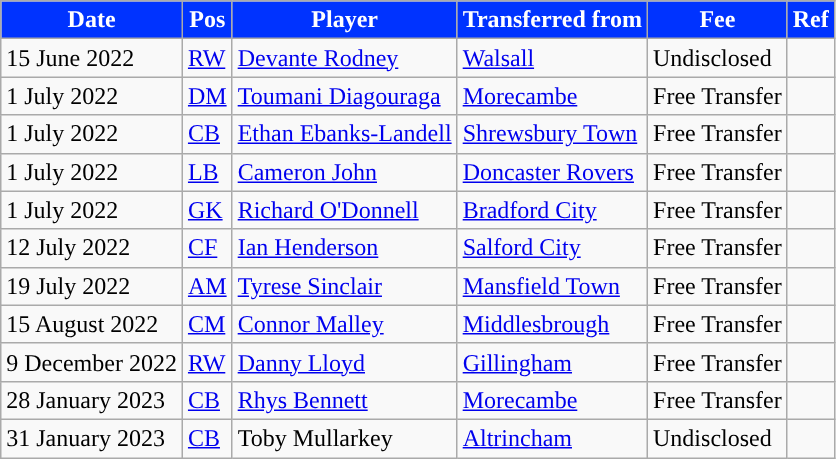<table class="wikitable plainrowheaders sortable">
<tr>
<th style="background:#0033FF; color:#FFFFFF; ">Date</th>
<th style="background:#0033FF; color:#FFFFFF; ">Pos</th>
<th style="background:#0033FF; color:#FFFFFF; ">Player</th>
<th style="background:#0033FF; color:#FFFFFF; ">Transferred from</th>
<th style="background:#0033FF; color:#FFFFFF; ">Fee</th>
<th style="background:#0033FF; color:#FFFFFF; ">Ref</th>
</tr>
<tr>
<td>15 June 2022</td>
<td><a href='#'>RW</a></td>
<td> <a href='#'>Devante Rodney</a></td>
<td> <a href='#'>Walsall</a></td>
<td>Undisclosed</td>
<td></td>
</tr>
<tr>
<td>1 July 2022</td>
<td><a href='#'>DM</a></td>
<td> <a href='#'>Toumani Diagouraga</a></td>
<td> <a href='#'>Morecambe</a></td>
<td>Free Transfer</td>
<td></td>
</tr>
<tr>
<td>1 July 2022</td>
<td><a href='#'>CB</a></td>
<td> <a href='#'>Ethan Ebanks-Landell</a></td>
<td> <a href='#'>Shrewsbury Town</a></td>
<td>Free Transfer</td>
<td></td>
</tr>
<tr>
<td>1 July 2022</td>
<td><a href='#'>LB</a></td>
<td> <a href='#'>Cameron John</a></td>
<td> <a href='#'>Doncaster Rovers</a></td>
<td>Free Transfer</td>
<td></td>
</tr>
<tr>
<td>1 July 2022</td>
<td><a href='#'>GK</a></td>
<td> <a href='#'>Richard O'Donnell</a></td>
<td> <a href='#'>Bradford City</a></td>
<td>Free Transfer</td>
<td></td>
</tr>
<tr>
<td>12 July 2022</td>
<td><a href='#'>CF</a></td>
<td> <a href='#'>Ian Henderson</a></td>
<td> <a href='#'>Salford City</a></td>
<td>Free Transfer</td>
<td></td>
</tr>
<tr>
<td>19 July 2022</td>
<td><a href='#'>AM</a></td>
<td> <a href='#'>Tyrese Sinclair</a></td>
<td> <a href='#'>Mansfield Town</a></td>
<td>Free Transfer</td>
<td></td>
</tr>
<tr>
<td>15 August 2022</td>
<td><a href='#'>CM</a></td>
<td> <a href='#'>Connor Malley</a></td>
<td> <a href='#'>Middlesbrough</a></td>
<td>Free Transfer</td>
<td></td>
</tr>
<tr>
<td>9 December 2022</td>
<td><a href='#'>RW</a></td>
<td> <a href='#'>Danny Lloyd</a></td>
<td> <a href='#'>Gillingham</a></td>
<td>Free Transfer</td>
<td></td>
</tr>
<tr>
<td>28 January 2023</td>
<td><a href='#'>CB</a></td>
<td> <a href='#'>Rhys Bennett</a></td>
<td> <a href='#'>Morecambe</a></td>
<td>Free Transfer</td>
<td></td>
</tr>
<tr>
<td>31 January 2023</td>
<td><a href='#'>CB</a></td>
<td> Toby Mullarkey</td>
<td> <a href='#'>Altrincham</a></td>
<td>Undisclosed</td>
<td></td>
</tr>
</table>
